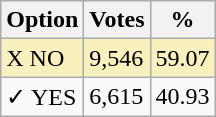<table class="wikitable">
<tr>
<th>Option</th>
<th>Votes</th>
<th>%</th>
</tr>
<tr>
<td style=background:#f8f1bd>X NO</td>
<td style=background:#f8f1bd>9,546</td>
<td style=background:#f8f1bd>59.07</td>
</tr>
<tr>
<td>✓ YES</td>
<td>6,615</td>
<td>40.93</td>
</tr>
</table>
